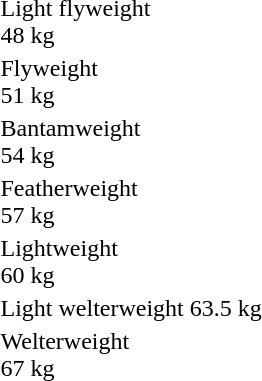<table>
<tr>
<td rowspan=2>Light flyweight<br>48 kg</td>
<td rowspan=2></td>
<td rowspan=2></td>
<td></td>
</tr>
<tr>
<td></td>
</tr>
<tr>
<td rowspan=2>Flyweight<br>51 kg</td>
<td rowspan=2></td>
<td rowspan=2></td>
<td></td>
</tr>
<tr>
<td></td>
</tr>
<tr>
<td rowspan=2>Bantamweight<br>54 kg</td>
<td rowspan=2></td>
<td rowspan=2></td>
<td></td>
</tr>
<tr>
<td></td>
</tr>
<tr>
<td rowspan=2>Featherweight<br>57 kg</td>
<td rowspan=2></td>
<td rowspan=2></td>
<td></td>
</tr>
<tr>
<td></td>
</tr>
<tr>
<td rowspan=2>Lightweight<br>60 kg</td>
<td rowspan=2></td>
<td rowspan=2></td>
<td></td>
</tr>
<tr>
<td></td>
</tr>
<tr>
<td rowspan=2>Light welterweight 63.5 kg</td>
<td rowspan=2></td>
<td rowspan=2></td>
<td></td>
</tr>
<tr>
<td></td>
</tr>
<tr>
<td rowspan=2>Welterweight<br>67 kg</td>
<td rowspan=2></td>
<td rowspan=2></td>
<td></td>
</tr>
<tr>
<td></td>
</tr>
</table>
